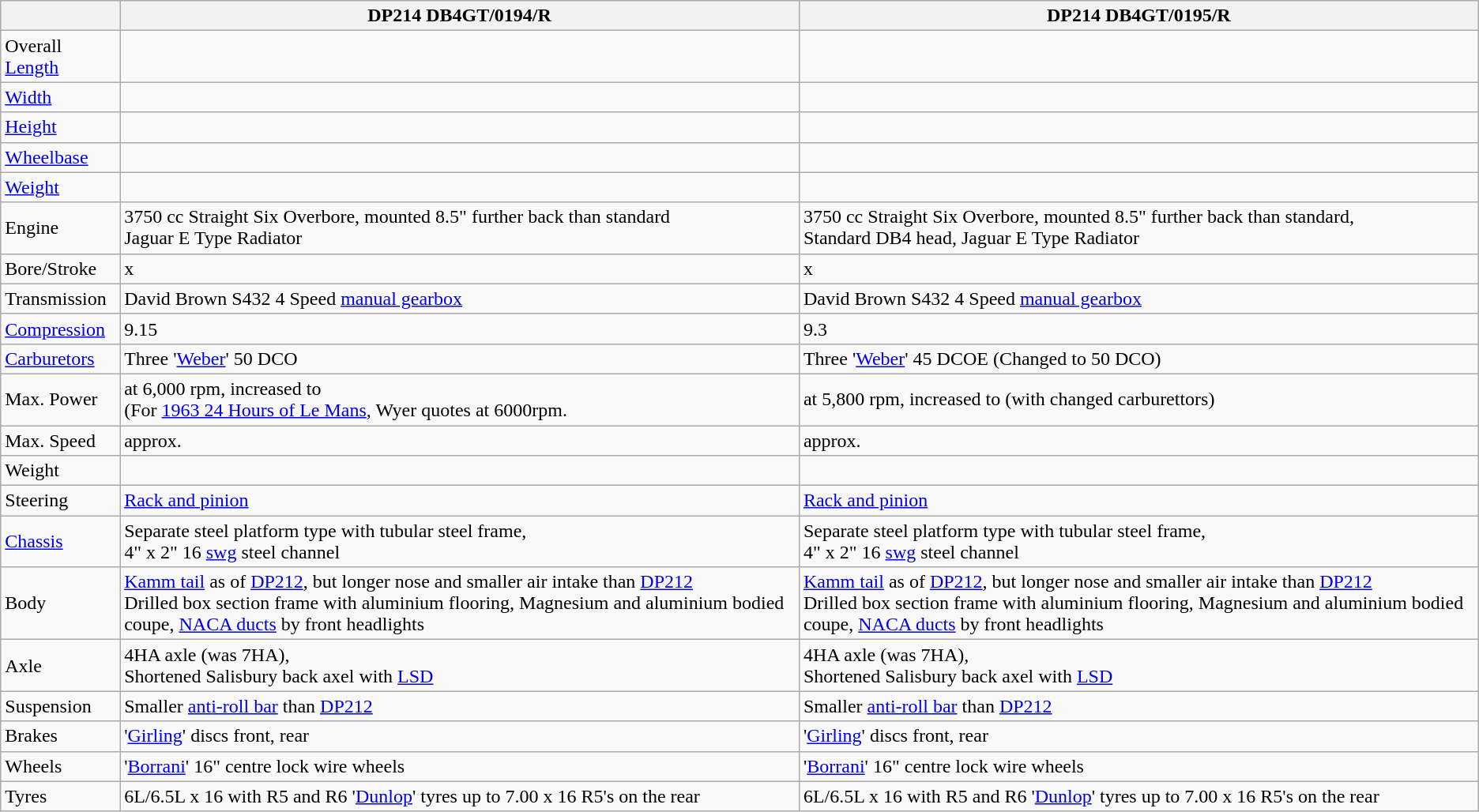<table class="wikitable">
<tr>
<th></th>
<th>DP214 DB4GT/0194/R</th>
<th>DP214 DB4GT/0195/R</th>
</tr>
<tr>
<td>Overall <a href='#'>Length</a></td>
<td></td>
<td></td>
</tr>
<tr>
<td><a href='#'>Width</a></td>
<td></td>
<td></td>
</tr>
<tr>
<td><a href='#'>Height</a></td>
<td></td>
<td></td>
</tr>
<tr>
<td><a href='#'>Wheelbase</a></td>
<td></td>
<td></td>
</tr>
<tr>
<td><a href='#'>Weight</a></td>
<td></td>
<td></td>
</tr>
<tr>
<td>Engine</td>
<td>3750 cc Straight Six  Overbore, mounted 8.5" further back than standard<br>Jaguar E Type Radiator</td>
<td>3750 cc Straight Six  Overbore, mounted 8.5" further back than standard,<br>Standard DB4 head, Jaguar E Type Radiator</td>
</tr>
<tr>
<td>Bore/Stroke</td>
<td> x </td>
<td> x </td>
</tr>
<tr>
<td>Transmission</td>
<td>David Brown S432 4 Speed <a href='#'>manual gearbox</a></td>
<td>David Brown S432 4 Speed <a href='#'>manual gearbox</a></td>
</tr>
<tr>
<td><a href='#'>Compression</a></td>
<td>9.15</td>
<td>9.3</td>
</tr>
<tr>
<td><a href='#'>Carburetors</a></td>
<td>Three '<a href='#'>Weber</a>' 50 DCO</td>
<td>Three '<a href='#'>Weber</a>' 45 DCOE (Changed to 50 DCO)</td>
</tr>
<tr>
<td>Max. Power</td>
<td> at 6,000 rpm, increased to <br>(For <a href='#'>1963 24 Hours of Le Mans</a>, Wyer quotes  at 6000rpm.</td>
<td> at 5,800 rpm, increased to  (with changed carburettors)</td>
</tr>
<tr>
<td>Max. Speed</td>
<td>approx. </td>
<td>approx. </td>
</tr>
<tr>
<td>Weight</td>
<td></td>
<td></td>
</tr>
<tr>
<td>Steering</td>
<td><a href='#'>Rack and pinion</a></td>
<td><a href='#'>Rack and pinion</a></td>
</tr>
<tr>
<td><a href='#'>Chassis</a></td>
<td>Separate steel platform type with tubular steel frame,<br>4" x 2" 16 <a href='#'>swg</a> steel channel</td>
<td>Separate steel platform type with tubular steel frame,<br>4" x 2" 16 <a href='#'>swg</a> steel channel</td>
</tr>
<tr>
<td>Body</td>
<td><a href='#'>Kamm tail</a> as of <a href='#'>DP212</a>, but longer nose and smaller air intake than <a href='#'>DP212</a><br>Drilled box section frame with aluminium flooring,
Magnesium and aluminium bodied coupe,
<a href='#'>NACA ducts</a> by front headlights</td>
<td><a href='#'>Kamm tail</a> as of <a href='#'>DP212</a>, but longer nose and smaller air intake than <a href='#'>DP212</a><br>Drilled box section frame with aluminium flooring,
Magnesium and aluminium bodied coupe,
<a href='#'>NACA ducts</a> by front headlights</td>
</tr>
<tr>
<td>Axle</td>
<td>4HA axle (was 7HA),<br>Shortened Salisbury back axel with <a href='#'>LSD</a></td>
<td>4HA axle (was 7HA),<br>Shortened Salisbury back axel with <a href='#'>LSD</a></td>
</tr>
<tr>
<td>Suspension</td>
<td>Smaller <a href='#'>anti-roll bar</a> than <a href='#'>DP212</a></td>
<td>Smaller <a href='#'>anti-roll bar</a> than <a href='#'>DP212</a></td>
</tr>
<tr>
<td>Brakes</td>
<td>'<a href='#'>Girling</a>'  discs front,  rear</td>
<td>'<a href='#'>Girling</a>'  discs front,  rear</td>
</tr>
<tr>
<td>Wheels</td>
<td>'<a href='#'>Borrani</a>' 16" centre lock wire wheels</td>
<td>'<a href='#'>Borrani</a>' 16" centre lock wire wheels</td>
</tr>
<tr>
<td>Tyres</td>
<td>6L/6.5L x 16 with R5 and R6 '<a href='#'>Dunlop</a>' tyres up to 7.00 x 16 R5's on the rear</td>
<td>6L/6.5L x 16 with R5 and R6 '<a href='#'>Dunlop</a>' tyres up to 7.00 x 16 R5's on the rear</td>
</tr>
</table>
